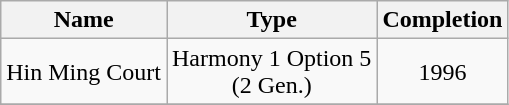<table class="wikitable" style="text-align: center">
<tr>
<th>Name</th>
<th>Type</th>
<th>Completion</th>
</tr>
<tr>
<td>Hin Ming Court</td>
<td rowspan="1">Harmony 1 Option 5 <br> (2 Gen.)</td>
<td rowspan="1">1996</td>
</tr>
<tr>
</tr>
</table>
